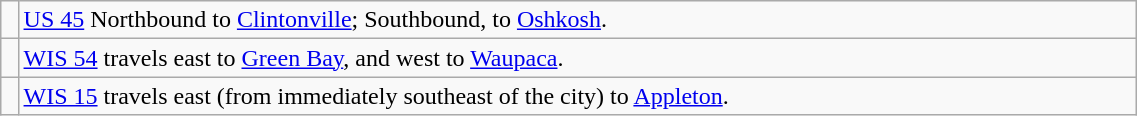<table class="wikitable" style="width:60%">
<tr>
<td></td>
<td><a href='#'>US 45</a> Northbound to <a href='#'>Clintonville</a>; Southbound, to <a href='#'>Oshkosh</a>.</td>
</tr>
<tr>
<td></td>
<td><a href='#'>WIS 54</a> travels east to <a href='#'>Green Bay</a>, and west to <a href='#'>Waupaca</a>.</td>
</tr>
<tr>
<td></td>
<td><a href='#'>WIS 15</a> travels east (from immediately southeast of the city) to <a href='#'>Appleton</a>.</td>
</tr>
</table>
